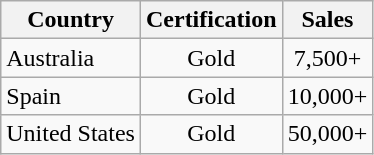<table class="wikitable">
<tr>
<th>Country</th>
<th>Certification</th>
<th>Sales</th>
</tr>
<tr>
<td>Australia</td>
<td align="center">Gold</td>
<td align="center">7,500+</td>
</tr>
<tr>
<td>Spain</td>
<td align="center">Gold</td>
<td align="center">10,000+</td>
</tr>
<tr>
<td>United States</td>
<td align="center">Gold</td>
<td align="center">50,000+</td>
</tr>
</table>
